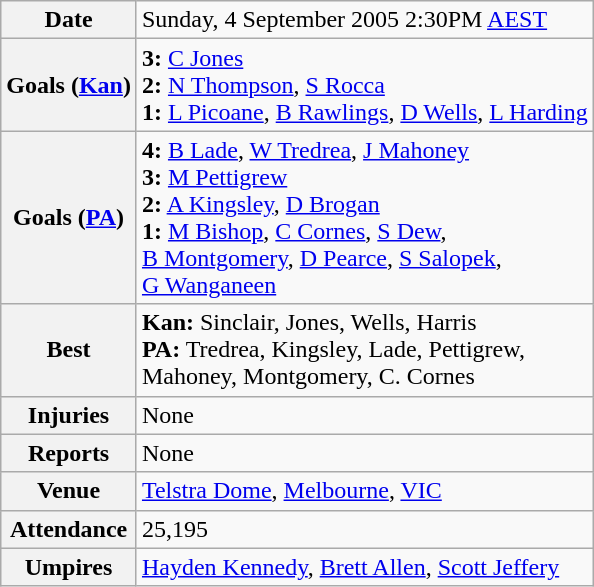<table class="wikitable" style="margin:1em auto;">
<tr>
<th>Date</th>
<td>Sunday, 4 September 2005 2:30PM <a href='#'>AEST</a></td>
</tr>
<tr>
<th>Goals (<a href='#'>Kan</a>)</th>
<td><strong>3:</strong> <a href='#'>C Jones</a><br><strong>2:</strong> <a href='#'>N Thompson</a>, <a href='#'>S Rocca</a><br><strong>1:</strong> <a href='#'>L Picoane</a>, <a href='#'>B Rawlings</a>, <a href='#'>D Wells</a>, <a href='#'>L Harding</a></td>
</tr>
<tr>
<th>Goals (<a href='#'>PA</a>)</th>
<td><strong>4:</strong> <a href='#'>B Lade</a>, <a href='#'>W Tredrea</a>, <a href='#'>J Mahoney</a><br><strong>3:</strong> <a href='#'>M Pettigrew</a><br><strong>2:</strong> <a href='#'>A Kingsley</a>, <a href='#'>D Brogan</a><br><strong>1:</strong> <a href='#'>M Bishop</a>, <a href='#'>C Cornes</a>, <a href='#'>S Dew</a>,<br><a href='#'>B Montgomery</a>, <a href='#'>D Pearce</a>, <a href='#'>S Salopek</a>,<br><a href='#'>G Wanganeen</a></td>
</tr>
<tr>
<th>Best</th>
<td><strong>Kan:</strong> Sinclair, Jones, Wells, Harris<br><strong>PA:</strong> Tredrea, Kingsley, Lade, Pettigrew,<br>Mahoney, Montgomery, C. Cornes</td>
</tr>
<tr>
<th>Injuries</th>
<td>None</td>
</tr>
<tr>
<th>Reports</th>
<td>None</td>
</tr>
<tr>
<th>Venue</th>
<td><a href='#'>Telstra Dome</a>, <a href='#'>Melbourne</a>, <a href='#'>VIC</a></td>
</tr>
<tr>
<th>Attendance</th>
<td>25,195</td>
</tr>
<tr>
<th>Umpires</th>
<td><a href='#'>Hayden Kennedy</a>, <a href='#'>Brett Allen</a>, <a href='#'>Scott Jeffery</a></td>
</tr>
</table>
